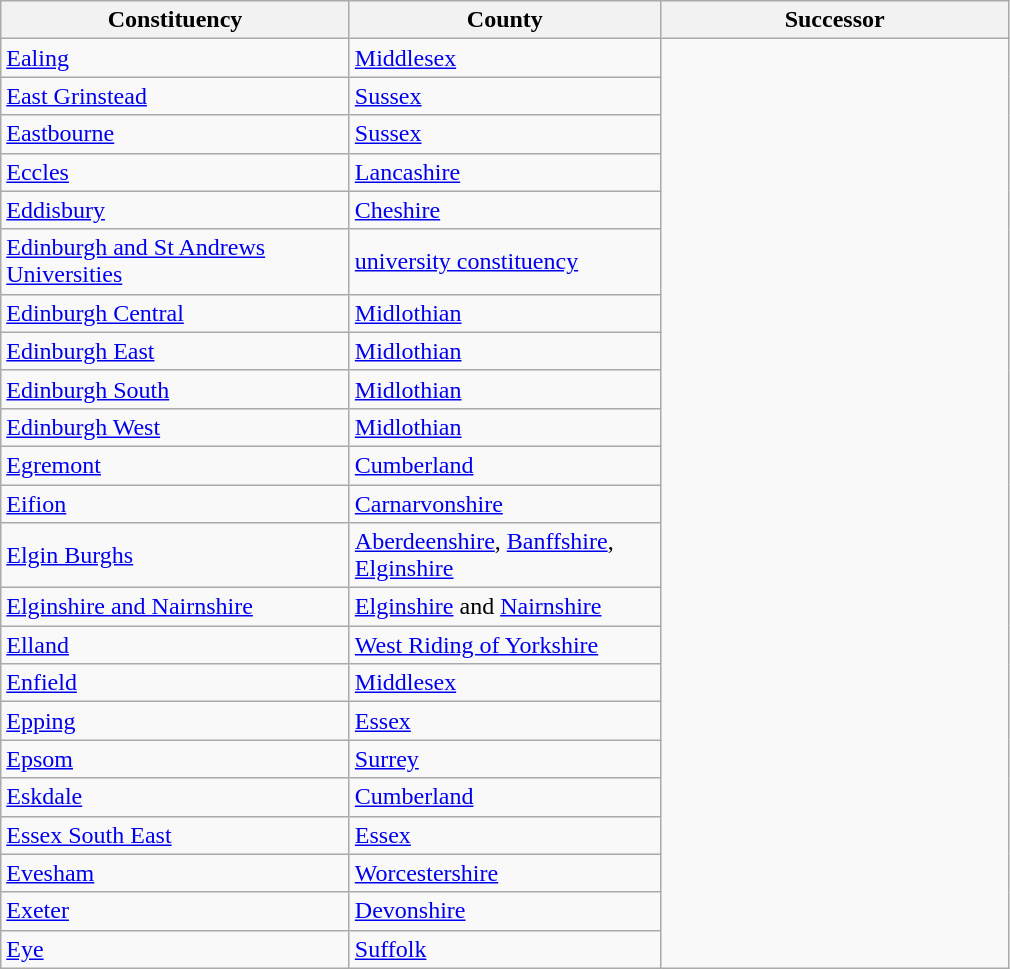<table class="wikitable">
<tr>
<th width="225px">Constituency</th>
<th width="200px">County</th>
<th width="225px">Successor</th>
</tr>
<tr>
<td><a href='#'>Ealing</a></td>
<td><a href='#'>Middlesex</a></td>
</tr>
<tr>
<td><a href='#'>East Grinstead</a></td>
<td><a href='#'>Sussex</a></td>
</tr>
<tr>
<td><a href='#'>Eastbourne</a></td>
<td><a href='#'>Sussex</a></td>
</tr>
<tr>
<td><a href='#'>Eccles</a></td>
<td><a href='#'>Lancashire</a></td>
</tr>
<tr>
<td><a href='#'>Eddisbury</a></td>
<td><a href='#'>Cheshire</a></td>
</tr>
<tr>
<td><a href='#'>Edinburgh and St Andrews Universities</a></td>
<td><a href='#'>university constituency</a></td>
</tr>
<tr>
<td><a href='#'>Edinburgh Central</a></td>
<td><a href='#'>Midlothian</a></td>
</tr>
<tr>
<td><a href='#'>Edinburgh East</a></td>
<td><a href='#'>Midlothian</a></td>
</tr>
<tr>
<td><a href='#'>Edinburgh South</a></td>
<td><a href='#'>Midlothian</a></td>
</tr>
<tr>
<td><a href='#'>Edinburgh West</a></td>
<td><a href='#'>Midlothian</a></td>
</tr>
<tr>
<td><a href='#'>Egremont</a></td>
<td><a href='#'>Cumberland</a></td>
</tr>
<tr>
<td><a href='#'>Eifion</a></td>
<td><a href='#'>Carnarvonshire</a></td>
</tr>
<tr>
<td><a href='#'>Elgin Burghs</a></td>
<td><a href='#'>Aberdeenshire</a>, <a href='#'>Banffshire</a>, <a href='#'>Elginshire</a></td>
</tr>
<tr>
<td><a href='#'>Elginshire and Nairnshire</a></td>
<td><a href='#'>Elginshire</a> and <a href='#'>Nairnshire</a></td>
</tr>
<tr>
<td><a href='#'>Elland</a></td>
<td><a href='#'>West Riding of Yorkshire</a></td>
</tr>
<tr>
<td><a href='#'>Enfield</a></td>
<td><a href='#'>Middlesex</a></td>
</tr>
<tr>
<td><a href='#'>Epping</a></td>
<td><a href='#'>Essex</a></td>
</tr>
<tr>
<td><a href='#'>Epsom</a></td>
<td><a href='#'>Surrey</a></td>
</tr>
<tr>
<td><a href='#'>Eskdale</a></td>
<td><a href='#'>Cumberland</a></td>
</tr>
<tr>
<td><a href='#'>Essex South East</a></td>
<td><a href='#'>Essex</a></td>
</tr>
<tr>
<td><a href='#'>Evesham</a></td>
<td><a href='#'>Worcestershire</a></td>
</tr>
<tr>
<td><a href='#'>Exeter</a></td>
<td><a href='#'>Devonshire</a></td>
</tr>
<tr>
<td><a href='#'>Eye</a></td>
<td><a href='#'>Suffolk</a></td>
</tr>
</table>
